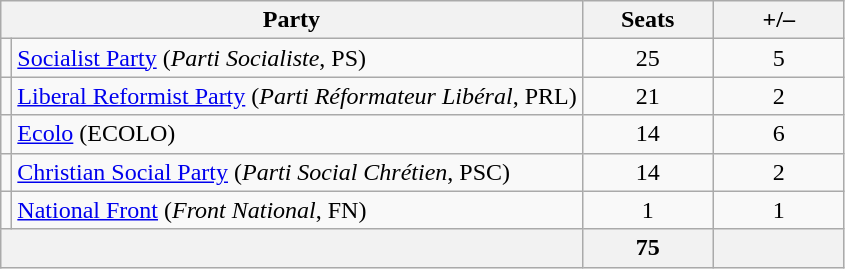<table class=wikitable>
<tr>
<th style="width: 20em" colspan= 2>Party</th>
<th style="width: 5em">Seats</th>
<th style="width: 5em">+/–</th>
</tr>
<tr>
<td></td>
<td><a href='#'>Socialist Party</a> (<em>Parti Socialiste</em>, PS)</td>
<td align="center">25</td>
<td align="center"> 5</td>
</tr>
<tr>
<td></td>
<td><a href='#'>Liberal Reformist Party</a> (<em>Parti Réformateur Libéral</em>, PRL)</td>
<td align="center">21</td>
<td align="center"> 2</td>
</tr>
<tr>
<td></td>
<td><a href='#'>Ecolo</a> (ECOLO)</td>
<td align="center">14</td>
<td align="center"> 6</td>
</tr>
<tr>
<td></td>
<td><a href='#'>Christian Social Party</a> (<em>Parti Social Chrétien</em>, PSC)</td>
<td align="center">14</td>
<td align="center"> 2</td>
</tr>
<tr>
<td></td>
<td><a href='#'>National Front</a> (<em>Front National</em>, FN)</td>
<td align="center">1</td>
<td align="center"> 1</td>
</tr>
<tr>
<th colspan="2"></th>
<th align="center">75</th>
<th align="center"></th>
</tr>
</table>
